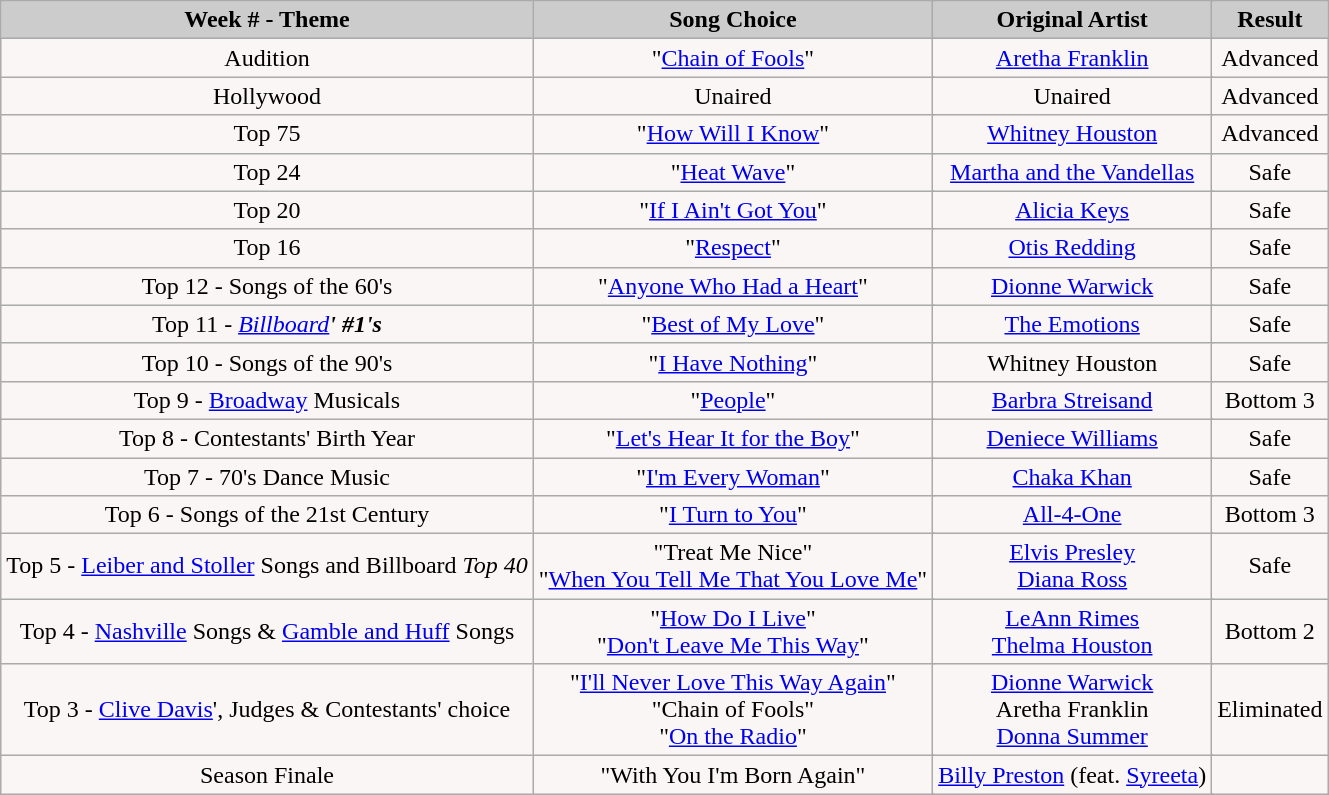<table class="wikitable" align="left">
<tr>
<td colspan="100" bgcolor="CCCCCC" align="Center"><strong>Week # - Theme</strong></td>
<td colspan="100" bgcolor="CCCCCC" align="Center"><strong>Song Choice</strong></td>
<td colspan="100" bgcolor="CCCCCC" align="Center"><strong>Original Artist</strong></td>
<td colspan="100" bgcolor="CCCCCC" align="Center"><strong>Result</strong></td>
</tr>
<tr>
<td colspan="100" align="center" bgcolor="FAF6F6">Audition</td>
<td colspan="100" align="center" bgcolor="FAF6F6">"<a href='#'>Chain of Fools</a>"</td>
<td colspan="100" align="center" bgcolor="FAF6F6"><a href='#'>Aretha Franklin</a></td>
<td colspan="100" align="center" bgcolor="FAF6F6">Advanced</td>
</tr>
<tr>
<td colspan="100" align="center" bgcolor="FAF6F6">Hollywood</td>
<td colspan="100" align="center" bgcolor="FAF6F6">Unaired</td>
<td colspan="100" align="center" bgcolor="FAF6F6">Unaired</td>
<td colspan="100" align="center" bgcolor="FAF6F6">Advanced</td>
</tr>
<tr>
<td colspan="100" align="center" bgcolor="FAF6F6">Top 75</td>
<td colspan="100" align="center" bgcolor="FAF6F6">"<a href='#'>How Will I Know</a>"</td>
<td colspan="100" align="center" bgcolor="FAF6F6"><a href='#'>Whitney Houston</a></td>
<td colspan="100" align="center" bgcolor="FAF6F6">Advanced</td>
</tr>
<tr>
<td colspan="100" align="center" bgcolor="FAF6F6">Top 24</td>
<td colspan="100" align="center" bgcolor="FAF6F6">"<a href='#'>Heat Wave</a>"</td>
<td colspan="100" align="center" bgcolor="FAF6F6"><a href='#'>Martha and the Vandellas</a></td>
<td colspan="100" align="center" bgcolor="FAF6F6">Safe</td>
</tr>
<tr>
<td colspan="100" align="center" bgcolor="FAF6F6">Top 20</td>
<td colspan="100" align="center" bgcolor="FAF6F6">"<a href='#'>If I Ain't Got You</a>"</td>
<td colspan="100" align="center" bgcolor="FAF6F6"><a href='#'>Alicia Keys</a></td>
<td colspan="100" align="center" bgcolor="FAF6F6">Safe</td>
</tr>
<tr>
<td colspan="100" align="center" bgcolor="FAF6F6">Top 16</td>
<td colspan="100" align="center" bgcolor="FAF6F6">"<a href='#'>Respect</a>"</td>
<td colspan="100" align="center" bgcolor="FAF6F6"><a href='#'>Otis Redding</a></td>
<td colspan="100" align="center" bgcolor="FAF6F6">Safe</td>
</tr>
<tr>
<td colspan="100" align="center" bgcolor="FAF6F6">Top 12 - Songs of the 60's</td>
<td colspan="100" align="center" bgcolor="FAF6F6">"<a href='#'>Anyone Who Had a Heart</a>"</td>
<td colspan="100" align="center" bgcolor="FAF6F6"><a href='#'>Dionne Warwick</a></td>
<td colspan="100" align="center" bgcolor="FAF6F6">Safe</td>
</tr>
<tr>
<td colspan="100" align="center" bgcolor="FAF6F6">Top 11 - <em><a href='#'>Billboard</a><strong>' #1's</td>
<td colspan="100" align="center" bgcolor="FAF6F6">"<a href='#'>Best of My Love</a>"</td>
<td colspan="100" align="center" bgcolor="FAF6F6"><a href='#'>The Emotions</a></td>
<td colspan="100" align="center" bgcolor="FAF6F6">Safe</td>
</tr>
<tr>
<td colspan="100" align="center" bgcolor="FAF6F6">Top 10 - Songs of the 90's</td>
<td colspan="100" align="center" bgcolor="FAF6F6">"<a href='#'>I Have Nothing</a>"</td>
<td colspan="100" align="center" bgcolor="FAF6F6">Whitney Houston</td>
<td colspan="100" align="center" bgcolor="FAF6F6">Safe</td>
</tr>
<tr>
<td colspan="100" align="center" bgcolor="FAF6F6">Top 9 - <a href='#'>Broadway</a> Musicals</td>
<td colspan="100" align="center" bgcolor="FAF6F6">"<a href='#'>People</a>"</td>
<td colspan="100" align="center" bgcolor="FAF6F6"><a href='#'>Barbra Streisand</a></td>
<td colspan="100" align="center" bgcolor="FAF6F6">Bottom 3</td>
</tr>
<tr>
<td colspan="100" align="center" bgcolor="FAF6F6">Top 8 - Contestants' Birth Year</td>
<td colspan="100" align="center" bgcolor="FAF6F6">"<a href='#'>Let's Hear It for the Boy</a>"</td>
<td colspan="100" align="center" bgcolor="FAF6F6"><a href='#'>Deniece Williams</a></td>
<td colspan="100" align="center" bgcolor="FAF6F6">Safe</td>
</tr>
<tr>
<td colspan="100" align="center" bgcolor="FAF6F6">Top 7 - 70's Dance Music</td>
<td colspan="100" align="center" bgcolor="FAF6F6">"<a href='#'>I'm Every Woman</a>"</td>
<td colspan="100" align="center" bgcolor="FAF6F6"><a href='#'>Chaka Khan</a></td>
<td colspan="100" align="center" bgcolor="FAF6F6">Safe</td>
</tr>
<tr>
<td colspan="100" align="center" bgcolor="FAF6F6">Top 6 - Songs of the 21st Century</td>
<td colspan="100" align="center" bgcolor="FAF6F6">"<a href='#'>I Turn to You</a>"</td>
<td colspan="100" align="center" bgcolor="FAF6F6"><a href='#'>All-4-One</a></td>
<td colspan="100" align="center" bgcolor="FAF6F6">Bottom 3</td>
</tr>
<tr>
<td colspan="100" align="center" bgcolor="FAF6F6">Top 5 - <a href='#'>Leiber and Stoller</a> Songs and </em>Billboard<em> Top 40</td>
<td colspan="100" align="center" bgcolor="FAF6F6">"Treat Me Nice"<br> "<a href='#'>When You Tell Me That You Love Me</a>"</td>
<td colspan="100" align="center" bgcolor="FAF6F6"><a href='#'>Elvis Presley</a> <br> <a href='#'>Diana Ross</a></td>
<td colspan="100" align="center" bgcolor="FAF6F6">Safe</td>
</tr>
<tr>
<td colspan="100" align="center" bgcolor="FAF6F6">Top 4 - <a href='#'>Nashville</a> Songs & <a href='#'>Gamble and Huff</a> Songs</td>
<td colspan="100" align="center" bgcolor="FAF6F6">"<a href='#'>How Do I Live</a>"<br>"<a href='#'>Don't Leave Me This Way</a>"</td>
<td colspan="100" align="center" bgcolor="FAF6F6"><a href='#'>LeAnn Rimes</a><br><a href='#'>Thelma Houston</a></td>
<td colspan="100" align="center" bgcolor="FAF6F6">Bottom 2</td>
</tr>
<tr>
<td colspan="100" align="center" bgcolor="FAF6F6">Top 3 - <a href='#'>Clive Davis</a>', Judges & Contestants' choice</td>
<td colspan="100" align="center" bgcolor="FAF6F6">"<a href='#'>I'll Never Love This Way Again</a>"<br>"Chain of Fools"<br>"<a href='#'>On the Radio</a>"</td>
<td colspan="100" align="center" bgcolor="FAF6F6"><a href='#'>Dionne Warwick</a><br>Aretha Franklin<br><a href='#'>Donna Summer</a></td>
<td colspan="100" align="center" bgcolor="FAF6F6">Eliminated</td>
</tr>
<tr>
<td colspan="100" align="center" bgcolor="FAF6F6">Season Finale</td>
<td colspan="100" align="center" bgcolor="FAF6F6">"With You I'm Born Again"</td>
<td colspan="100" align="center" bgcolor="FAF6F6"><a href='#'>Billy Preston</a> (feat. <a href='#'>Syreeta</a>)</td>
<td colspan="100" align="center" bgcolor="FAF6F6"></td>
</tr>
</table>
